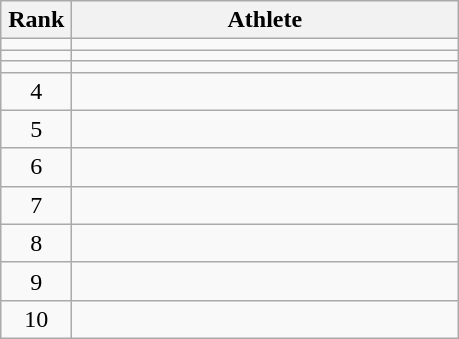<table class="wikitable" style="text-align: center;">
<tr>
<th width=40>Rank</th>
<th width=250>Athlete</th>
</tr>
<tr>
<td></td>
<td align="left"></td>
</tr>
<tr>
<td></td>
<td align="left"></td>
</tr>
<tr>
<td></td>
<td align="left"></td>
</tr>
<tr>
<td>4</td>
<td align="left"></td>
</tr>
<tr>
<td>5</td>
<td align="left"></td>
</tr>
<tr>
<td>6</td>
<td align="left"></td>
</tr>
<tr>
<td>7</td>
<td align="left"></td>
</tr>
<tr>
<td>8</td>
<td align="left"></td>
</tr>
<tr>
<td>9</td>
<td align="left"></td>
</tr>
<tr>
<td>10</td>
<td align="left"></td>
</tr>
</table>
